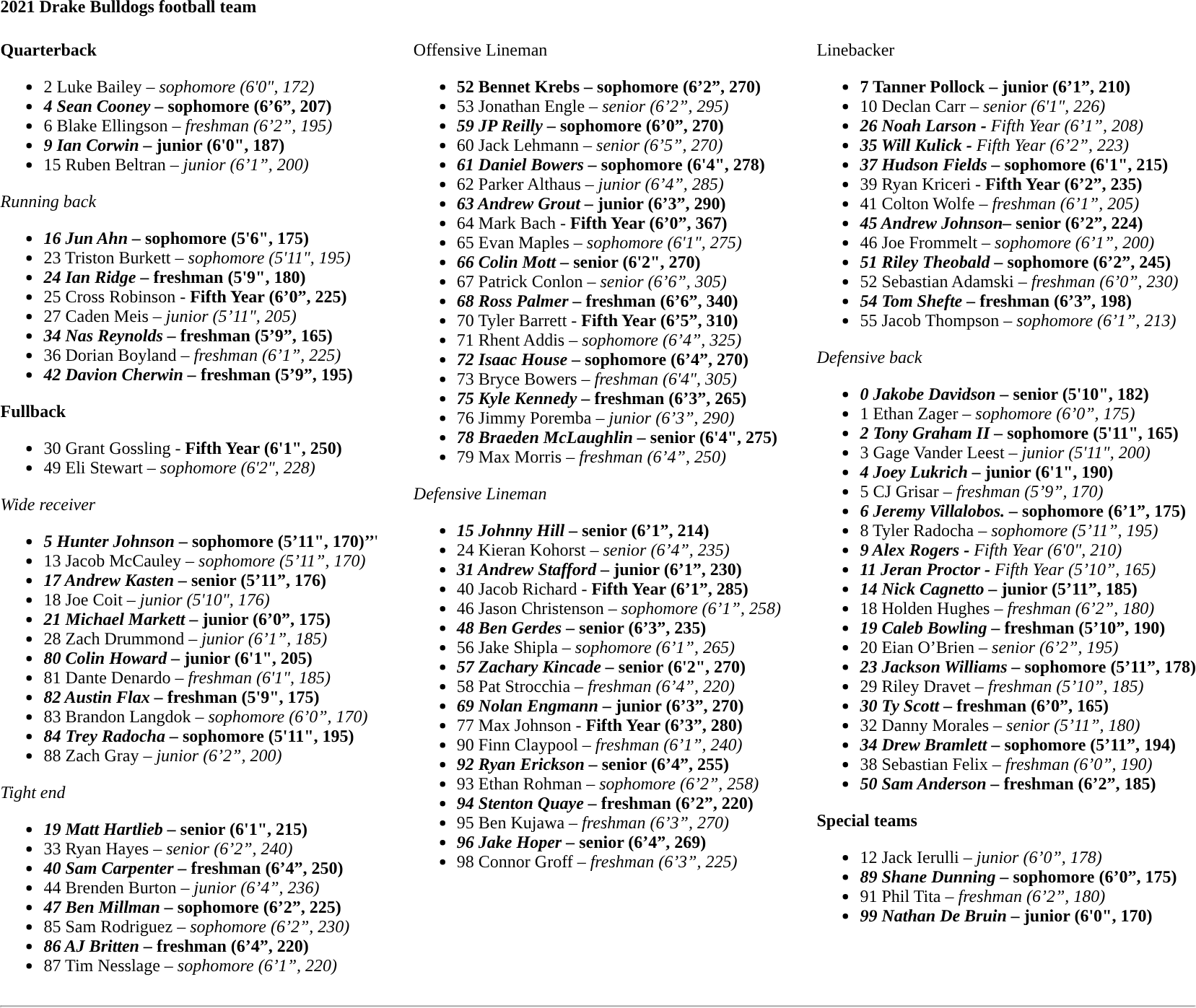<table class="toccolours" style="text-align: left;">
<tr>
<td colspan="11"><strong>2021 Drake Bulldogs football team</strong></td>
</tr>
<tr>
<td valign="top"><br><strong>Quarterback</strong><ul><li>2  Luke Bailey – <em>sophomore (6'0", 172)<strong></li><li>4  Sean Cooney – </em>sophomore (6’6”, 207)</strong></li><li>6  Blake Ellingson – <em>freshman (6’2”, 195)<strong></li><li>9  Ian Corwin – </em>junior (6'0", 187)</strong></li><li>15  Ruben Beltran – <em>junior (6’1”, 200)<strong></li></ul></strong>Running back<strong><ul><li>16 Jun Ahn – </em>sophomore (5'6", 175)</strong></li><li>23  Triston Burkett  – <em>sophomore (5'11", 195)<strong></li><li>24  Ian Ridge – </em>freshman (5'9", 180)</strong></li><li>25  Cross Robinson - <strong>Fifth Year (6’0”, 225)</strong></li><li>27  Caden Meis – <em>junior (5’11", 205)<strong></li><li>34  Nas Reynolds – </em>freshman (5’9”, 165)</strong></li><li>36  Dorian Boyland – <em>freshman (6’1”, 225)<strong></li><li>42  Davion Cherwin – </em>freshman (5’9”, 195)</strong></li></ul><strong>Fullback</strong><ul><li>30 Grant Gossling - <strong>Fifth Year (6'1", 250)</strong></li><li>49 Eli Stewart – <em>sophomore (6'2", 228)<strong></li></ul></strong>Wide receiver<strong><ul><li>5  Hunter Johnson – </em>sophomore (5’11", 170)’’</strong>'</li><li>13  Jacob McCauley – <em>sophomore (5’11”, 170)<strong></li><li>17  Andrew Kasten – </em>senior (5’11”, 176)</strong></li><li>18  Joe Coit – <em>junior (5'10", 176)<strong></li><li>21  Michael Markett – </em>junior (6’0”, 175)</strong></li><li>28  Zach Drummond – <em>junior (6’1”, 185)<strong></li><li>80  Colin Howard  – </em>junior (6'1", 205)</strong></li><li>81  Dante Denardo – <em>freshman (6'1", 185)<strong></li><li>82  Austin Flax – </em>freshman (5'9", 175)</strong></li><li>83  Brandon Langdok – <em>sophomore (6’0”, 170)<strong></li><li>84  Trey Radocha – </em>sophomore (5'11", 195)</strong></li><li>88  Zach Gray – <em>junior (6’2”, 200)<strong></li></ul></strong>Tight end<strong><ul><li>19  Matt Hartlieb – </em>senior (6'1", 215)</strong></li><li>33  Ryan Hayes – <em>senior (6’2”, 240)<strong></li><li>40  Sam Carpenter – </em>freshman (6’4”, 250)</strong></li><li>44  Brenden Burton – <em>junior (6’4”, 236)<strong></li><li>47  Ben Millman – </em>sophomore (6’2”, 225)</strong></li><li>85  Sam Rodriguez – <em>sophomore (6’2”, 230)<strong></li><li>86  AJ Britten – </em>freshman (6’4”, 220)</strong></li><li>87  Tim Nesslage – <em>sophomore (6’1”, 220)<strong></li></ul></td>
<td width="25"> </td>
<td valign="top"><br></strong>Offensive Lineman<strong><ul><li>52  Bennet Krebs – </em>sophomore (6’2”, 270)</strong></li><li>53  Jonathan Engle – <em>senior (6’2”, 295)<strong></li><li>59  JP Reilly – </em>sophomore (6’0”, 270)</strong></li><li>60  Jack Lehmann – <em>senior (6’5”, 270)<strong></li><li>61  Daniel Bowers – </em>sophomore (6'4", 278)</strong></li><li>62  Parker Althaus – <em>junior (6’4”, 285)<strong></li><li>63  Andrew Grout – </em>junior (6’3”, 290)</strong></li><li>64  Mark Bach - <strong>Fifth Year (6’0”, 367)</strong></li><li>65  Evan Maples – <em>sophomore (6'1", 275)<strong></li><li>66  Colin Mott – </em>senior (6'2", 270)</strong></li><li>67  Patrick Conlon – <em>senior (6’6”, 305)<strong></li><li>68  Ross Palmer – </em>freshman (6’6”, 340)</strong></li><li>70  Tyler Barrett - <strong>Fifth Year (6’5”, 310)</strong></li><li>71  Rhent Addis – <em>sophomore (6’4”, 325)<strong></li><li>72  Isaac House – </em>sophomore (6’4”, 270)</strong></li><li>73  Bryce Bowers – <em>freshman (6'4", 305)<strong></li><li>75  Kyle Kennedy – </em>freshman (6’3”, 265)</strong></li><li>76  Jimmy Poremba – <em>junior (6’3”, 290)<strong></li><li>78  Braeden McLaughlin – </em>senior (6'4", 275)</strong></li><li>79  Max Morris – <em>freshman (6’4”, 250)<strong></li></ul></strong>Defensive Lineman<strong><ul><li>15  Johnny Hill – </em>senior (6’1”, 214)</strong></li><li>24  Kieran Kohorst – <em>senior (6’4”, 235)<strong></li><li>31  Andrew Stafford – </em>junior (6’1”, 230)</strong></li><li>40  Jacob Richard - <strong>Fifth Year (6’1”, 285)</strong></li><li>46  Jason Christenson – <em>sophomore (6’1”, 258)<strong></li><li>48  Ben Gerdes – </em>senior (6’3”, 235)</strong></li><li>56  Jake Shipla – <em>sophomore (6’1”, 265)<strong></li><li>57  Zachary Kincade – </em>senior (6'2", 270)</strong></li><li>58  Pat Strocchia – <em>freshman (6’4”, 220)<strong></li><li>69  Nolan Engmann – </em>junior (6’3”, 270)</strong></li><li>77  Max Johnson - <strong>Fifth Year (6’3”, 280)</strong></li><li>90  Finn Claypool – <em>freshman (6’1”, 240)<strong></li><li>92  Ryan Erickson – </em>senior (6’4”, 255)</strong></li><li>93  Ethan Rohman – <em>sophomore (6’2”, 258)<strong></li><li>94  Stenton Quaye – </em>freshman (6’2”, 220)</strong></li><li>95 Ben Kujawa – <em>freshman (6’3”, 270)<strong></li><li>96  Jake Hoper – </em>senior (6’4”, 269)</strong></li><li>98  Connor Groff – <em>freshman (6’3”, 225)<strong></li></ul></td>
<td width="25"> </td>
<td valign="top"><br></strong>Linebacker<strong><ul><li>7  Tanner Pollock – </em>junior (6’1”, 210)</strong></li><li>10  Declan Carr – <em>senior (6'1", 226)<strong></li><li>26  Noah Larson - </strong>Fifth Year (6’1”, 208)<strong></li><li>35  Will Kulick - </strong>Fifth Year (6’2”, 223)<strong></li><li>37  Hudson Fields – </em>sophomore (6'1", 215)</strong></li><li>39  Ryan Kriceri - <strong>Fifth Year (6’2”, 235)</strong></li><li>41  Colton Wolfe – <em>freshman (6’1”, 205)<strong></li><li>45  Andrew Johnson– </em>senior (6’2”, 224)</strong></li><li>46  Joe Frommelt – <em>sophomore (6’1”, 200)<strong></li><li>51  Riley Theobald – </em>sophomore (6’2”, 245)</strong></li><li>52  Sebastian Adamski – <em>freshman (6’0”, 230)<strong></li><li>54  Tom Shefte – </em>freshman (6’3”, 198)</strong></li><li>55  Jacob Thompson – <em>sophomore (6’1”, 213)<strong></li></ul></strong>Defensive back<strong><ul><li>0  Jakobe Davidson – </em>senior (5'10", 182)</strong></li><li>1  Ethan Zager – <em>sophomore (6’0”, 175)<strong></li><li>2  Tony Graham II – </em>sophomore (5'11", 165)</strong></li><li>3  Gage Vander Leest – <em>junior (5'11", 200)<strong></li><li>4  Joey Lukrich – </em>junior (6'1", 190)</strong></li><li>5  CJ Grisar – <em>freshman (5’9”, 170)<strong></li><li>6 Jeremy Villalobos. – </em>sophomore (6’1”, 175)</strong></li><li>8  Tyler Radocha – <em>sophomore (5’11”, 195)<strong></li><li>9  Alex Rogers - </strong>Fifth Year (6'0", 210)<strong></li><li>11  Jeran Proctor - </strong>Fifth Year (5’10”, 165)<strong></li><li>14  Nick Cagnetto – </em>junior (5’11”, 185)</strong></li><li>18  Holden Hughes – <em>freshman (6’2”, 180)<strong></li><li>19 Caleb Bowling – </em>freshman (5’10”, 190)</strong></li><li>20  Eian O’Brien – <em>senior (6’2”, 195)<strong></li><li>23  Jackson Williams – </em>sophomore (5’11”, 178)</strong></li><li>29  Riley Dravet – <em>freshman (5’10”, 185)<strong></li><li>30  Ty Scott – </em>freshman (6’0”, 165)</strong></li><li>32  Danny Morales – <em>senior (5’11”, 180)<strong></li><li>34  Drew Bramlett – </em>sophomore (5’11”, 194)</strong></li><li>38  Sebastian Felix – <em>freshman (6’0”, 190)<strong></li><li>50  Sam Anderson – </em>freshman (6’2”, 185)</strong></li></ul><strong>Special teams</strong><ul><li>12  Jack Ierulli  – <em>junior (6’0”, 178)<strong></li><li>89  Shane Dunning – </em>sophomore (6’0”, 175)</strong></li><li>91  Phil Tita – <em>freshman (6’2”, 180)<strong></li><li>99  Nathan De Bruin – </em>junior (6'0", 170)</strong></li></ul></td>
</tr>
<tr>
<td colspan="7"><hr></td>
</tr>
</table>
